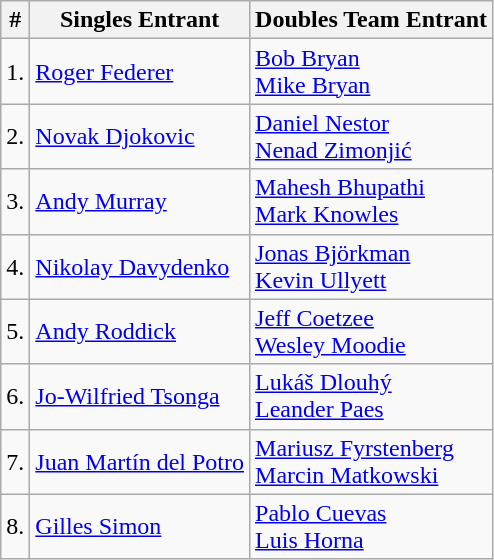<table class="sortable wikitable">
<tr>
<th>#</th>
<th>Singles Entrant</th>
<th>Doubles Team Entrant</th>
</tr>
<tr>
<td>1.</td>
<td> <a href='#'>Roger Federer</a></td>
<td> <a href='#'>Bob Bryan</a><br> <a href='#'>Mike Bryan</a></td>
</tr>
<tr>
<td>2.</td>
<td> <a href='#'>Novak Djokovic</a></td>
<td> <a href='#'>Daniel Nestor</a><br> <a href='#'>Nenad Zimonjić</a></td>
</tr>
<tr>
<td>3.</td>
<td> <a href='#'>Andy Murray</a></td>
<td> <a href='#'>Mahesh Bhupathi</a><br> <a href='#'>Mark Knowles</a></td>
</tr>
<tr>
<td>4.</td>
<td> <a href='#'>Nikolay Davydenko</a></td>
<td> <a href='#'>Jonas Björkman</a><br> <a href='#'>Kevin Ullyett</a></td>
</tr>
<tr>
<td>5.</td>
<td> <a href='#'>Andy Roddick</a></td>
<td> <a href='#'>Jeff Coetzee</a><br> <a href='#'>Wesley Moodie</a></td>
</tr>
<tr>
<td>6.</td>
<td> <a href='#'>Jo-Wilfried Tsonga</a></td>
<td> <a href='#'>Lukáš Dlouhý</a><br> <a href='#'>Leander Paes</a></td>
</tr>
<tr>
<td>7.</td>
<td> <a href='#'>Juan Martín del Potro</a></td>
<td> <a href='#'>Mariusz Fyrstenberg</a><br> <a href='#'>Marcin Matkowski</a></td>
</tr>
<tr>
<td>8.</td>
<td> <a href='#'>Gilles Simon</a></td>
<td> <a href='#'>Pablo Cuevas</a><br> <a href='#'>Luis Horna</a></td>
</tr>
</table>
